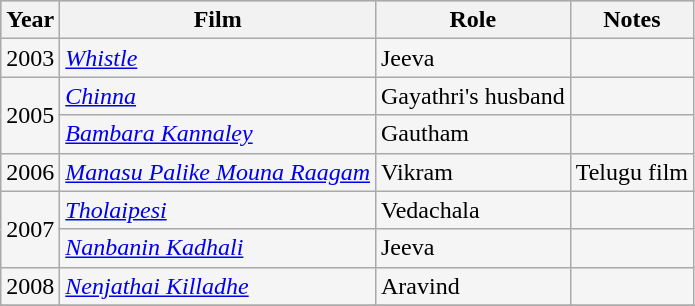<table class="wikitable sortable" style="background:#f5f5f5;">
<tr style="background:#B0C4DE;">
<th>Year</th>
<th>Film</th>
<th>Role</th>
<th class=unsortable>Notes</th>
</tr>
<tr>
<td>2003</td>
<td><em><a href='#'>Whistle</a></em></td>
<td>Jeeva</td>
<td></td>
</tr>
<tr>
<td rowspan="2">2005</td>
<td><em><a href='#'>Chinna</a></em></td>
<td>Gayathri's husband</td>
<td></td>
</tr>
<tr>
<td><em><a href='#'>Bambara Kannaley</a></em></td>
<td>Gautham</td>
<td></td>
</tr>
<tr>
<td>2006</td>
<td><em><a href='#'>Manasu Palike Mouna Raagam</a></em></td>
<td>Vikram</td>
<td>Telugu film</td>
</tr>
<tr>
<td rowspan="2">2007</td>
<td><em><a href='#'>Tholaipesi</a></em></td>
<td>Vedachala</td>
<td></td>
</tr>
<tr>
<td><em><a href='#'>Nanbanin Kadhali</a></em></td>
<td>Jeeva</td>
<td></td>
</tr>
<tr>
<td>2008</td>
<td><em><a href='#'>Nenjathai Killadhe</a></em></td>
<td>Aravind</td>
<td></td>
</tr>
<tr>
</tr>
</table>
